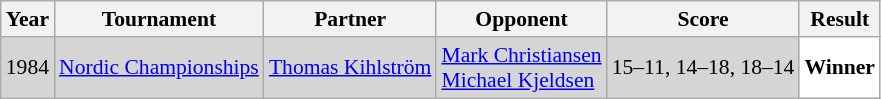<table class="sortable wikitable" style="font-size: 90%;">
<tr>
<th>Year</th>
<th>Tournament</th>
<th>Partner</th>
<th>Opponent</th>
<th>Score</th>
<th>Result</th>
</tr>
<tr style="background:#D5D5D5">
<td align="center">1984</td>
<td><a href='#'>Nordic Championships</a></td>
<td> <a href='#'>Thomas Kihlström</a></td>
<td> <a href='#'>Mark Christiansen</a><br> <a href='#'>Michael Kjeldsen</a></td>
<td>15–11, 14–18, 18–14</td>
<td style="text-align:left; background:white"> <strong>Winner</strong></td>
</tr>
</table>
